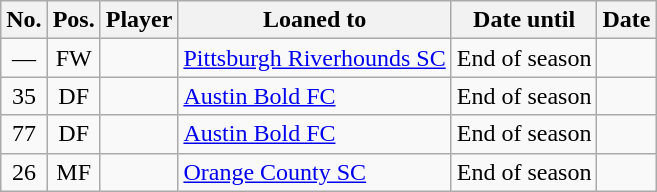<table class="wikitable sortable">
<tr>
<th>No.</th>
<th><strong>Pos.</strong></th>
<th><strong>Player</strong></th>
<th><strong>Loaned to</strong></th>
<th><strong>Date until</strong></th>
<th><strong>Date</strong></th>
</tr>
<tr>
<td align="center">—</td>
<td align="center">FW</td>
<td></td>
<td> <a href='#'>Pittsburgh Riverhounds SC</a></td>
<td>End of season</td>
<td></td>
</tr>
<tr>
<td align="center">35</td>
<td align="center">DF</td>
<td></td>
<td> <a href='#'>Austin Bold FC</a></td>
<td>End of season</td>
<td></td>
</tr>
<tr>
<td align="center">77</td>
<td align="center">DF</td>
<td></td>
<td> <a href='#'>Austin Bold FC</a></td>
<td>End of season</td>
<td></td>
</tr>
<tr>
<td align="center">26</td>
<td align="center">MF</td>
<td></td>
<td> <a href='#'>Orange County SC</a></td>
<td>End of season</td>
<td></td>
</tr>
</table>
